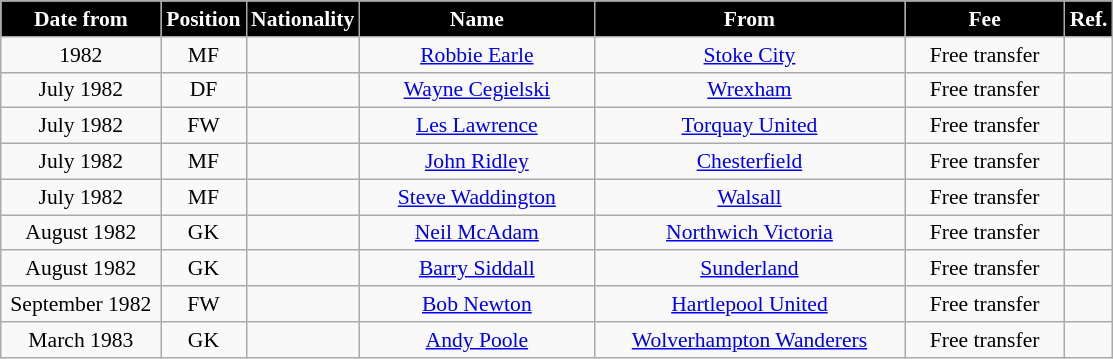<table class="wikitable" style="text-align:center; font-size:90%; ">
<tr>
<th style="background:#000000; color:white; width:100px;">Date from</th>
<th style="background:#000000; color:white; width:50px;">Position</th>
<th style="background:#000000; color:white; width:50px;">Nationality</th>
<th style="background:#000000; color:white; width:150px;">Name</th>
<th style="background:#000000; color:white; width:200px;">From</th>
<th style="background:#000000; color:white; width:100px;">Fee</th>
<th style="background:#000000; color:white; width:25px;">Ref.</th>
</tr>
<tr>
<td>1982</td>
<td>MF</td>
<td></td>
<td><a href='#'>Robbie Earle</a></td>
<td><a href='#'>Stoke City</a></td>
<td>Free transfer</td>
<td></td>
</tr>
<tr>
<td>July 1982</td>
<td>DF</td>
<td></td>
<td><a href='#'>Wayne Cegielski</a></td>
<td><a href='#'>Wrexham</a></td>
<td>Free transfer</td>
<td></td>
</tr>
<tr>
<td>July 1982</td>
<td>FW</td>
<td></td>
<td><a href='#'>Les Lawrence</a></td>
<td><a href='#'>Torquay United</a></td>
<td>Free transfer</td>
<td></td>
</tr>
<tr>
<td>July 1982</td>
<td>MF</td>
<td></td>
<td><a href='#'>John Ridley</a></td>
<td><a href='#'>Chesterfield</a></td>
<td>Free transfer</td>
<td></td>
</tr>
<tr>
<td>July 1982</td>
<td>MF</td>
<td></td>
<td><a href='#'>Steve Waddington</a></td>
<td><a href='#'>Walsall</a></td>
<td>Free transfer</td>
<td></td>
</tr>
<tr>
<td>August 1982</td>
<td>GK</td>
<td></td>
<td><a href='#'>Neil McAdam</a></td>
<td><a href='#'>Northwich Victoria</a></td>
<td>Free transfer</td>
<td></td>
</tr>
<tr>
<td>August 1982</td>
<td>GK</td>
<td></td>
<td><a href='#'>Barry Siddall</a></td>
<td><a href='#'>Sunderland</a></td>
<td>Free transfer</td>
<td></td>
</tr>
<tr>
<td>September 1982</td>
<td>FW</td>
<td></td>
<td><a href='#'>Bob Newton</a></td>
<td><a href='#'>Hartlepool United</a></td>
<td>Free transfer</td>
<td></td>
</tr>
<tr>
<td>March 1983</td>
<td>GK</td>
<td></td>
<td><a href='#'>Andy Poole</a></td>
<td><a href='#'>Wolverhampton Wanderers</a></td>
<td>Free transfer</td>
<td></td>
</tr>
</table>
